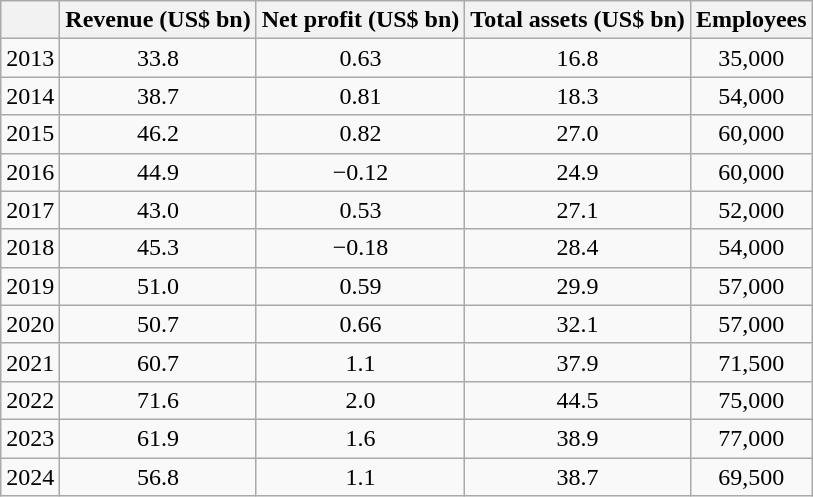<table class="wikitable" style="text-align:center">
<tr>
<th></th>
<th>Revenue (US$ bn)</th>
<th>Net profit (US$ bn)</th>
<th>Total assets (US$ bn)</th>
<th>Employees</th>
</tr>
<tr>
<td>2013</td>
<td>33.8</td>
<td>0.63</td>
<td>16.8</td>
<td>35,000</td>
</tr>
<tr>
<td>2014</td>
<td>38.7</td>
<td>0.81</td>
<td>18.3</td>
<td>54,000</td>
</tr>
<tr>
<td>2015</td>
<td>46.2</td>
<td>0.82</td>
<td>27.0</td>
<td>60,000</td>
</tr>
<tr>
<td>2016</td>
<td>44.9</td>
<td><span>−0.12</span></td>
<td>24.9</td>
<td>60,000</td>
</tr>
<tr>
<td>2017</td>
<td>43.0</td>
<td>0.53</td>
<td>27.1</td>
<td>52,000</td>
</tr>
<tr>
<td>2018</td>
<td>45.3</td>
<td><span>−0.18</span></td>
<td>28.4</td>
<td>54,000</td>
</tr>
<tr>
<td>2019</td>
<td>51.0</td>
<td>0.59</td>
<td>29.9</td>
<td>57,000</td>
</tr>
<tr>
<td>2020</td>
<td>50.7</td>
<td>0.66</td>
<td>32.1</td>
<td>57,000</td>
</tr>
<tr>
<td>2021</td>
<td>60.7</td>
<td>1.1</td>
<td>37.9</td>
<td>71,500</td>
</tr>
<tr>
<td>2022</td>
<td>71.6</td>
<td>2.0</td>
<td>44.5</td>
<td>75,000</td>
</tr>
<tr>
<td>2023</td>
<td>61.9</td>
<td>1.6</td>
<td>38.9</td>
<td>77,000</td>
</tr>
<tr>
<td>2024</td>
<td>56.8</td>
<td>1.1</td>
<td>38.7</td>
<td>69,500</td>
</tr>
</table>
